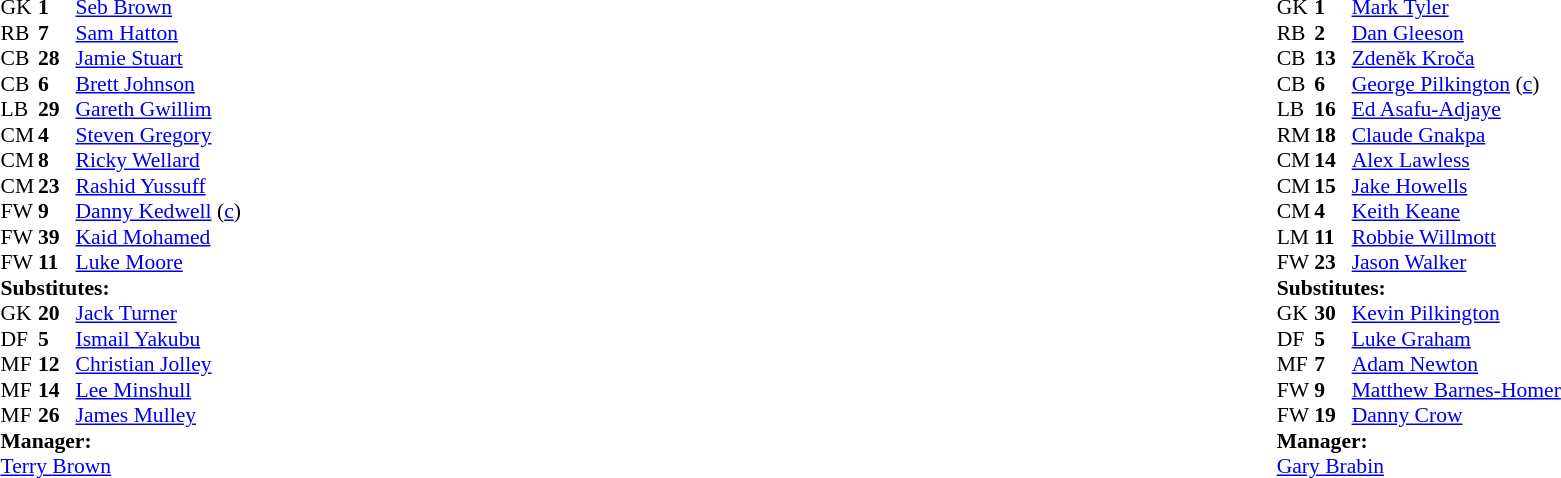<table width="100%">
<tr>
<td valign="top" width="50%"><br><table style="font-size: 90%" cellspacing="0" cellpadding="0">
<tr>
<td colspan="4"></td>
</tr>
<tr>
<th width=25></th>
<th width=25></th>
</tr>
<tr>
<td>GK</td>
<td><strong>1</strong></td>
<td><a href='#'>Seb Brown</a></td>
</tr>
<tr>
<td>RB</td>
<td><strong>7</strong></td>
<td><a href='#'>Sam Hatton</a></td>
</tr>
<tr>
<td>CB</td>
<td><strong>28</strong></td>
<td><a href='#'>Jamie Stuart</a></td>
</tr>
<tr>
<td>CB</td>
<td><strong>6</strong></td>
<td><a href='#'>Brett Johnson</a></td>
<td></td>
</tr>
<tr>
<td>LB</td>
<td><strong>29</strong></td>
<td><a href='#'>Gareth Gwillim</a></td>
<td></td>
<td></td>
</tr>
<tr>
<td>CM</td>
<td><strong>4</strong></td>
<td><a href='#'>Steven Gregory</a></td>
<td></td>
<td></td>
</tr>
<tr>
<td>CM</td>
<td><strong>8</strong></td>
<td><a href='#'>Ricky Wellard</a></td>
<td></td>
<td></td>
</tr>
<tr>
<td>CM</td>
<td><strong>23</strong></td>
<td><a href='#'>Rashid Yussuff</a></td>
</tr>
<tr>
<td>FW</td>
<td><strong>9</strong></td>
<td><a href='#'>Danny Kedwell</a> (<a href='#'>c</a>)</td>
</tr>
<tr>
<td>FW</td>
<td><strong>39</strong></td>
<td><a href='#'>Kaid Mohamed</a></td>
</tr>
<tr>
<td>FW</td>
<td><strong>11</strong></td>
<td><a href='#'>Luke Moore</a></td>
<td></td>
</tr>
<tr>
<td colspan=3><strong>Substitutes:</strong></td>
</tr>
<tr>
<td>GK</td>
<td><strong>20</strong></td>
<td><a href='#'>Jack Turner</a></td>
</tr>
<tr>
<td>DF</td>
<td><strong>5</strong></td>
<td><a href='#'>Ismail Yakubu</a></td>
<td></td>
<td></td>
</tr>
<tr>
<td>MF</td>
<td><strong>12</strong></td>
<td><a href='#'>Christian Jolley</a></td>
</tr>
<tr>
<td>MF</td>
<td><strong>14</strong></td>
<td><a href='#'>Lee Minshull</a></td>
<td></td>
<td></td>
</tr>
<tr>
<td>MF</td>
<td><strong>26</strong></td>
<td><a href='#'>James Mulley</a></td>
<td></td>
<td></td>
</tr>
<tr>
<td colspan=3><strong>Manager:</strong></td>
</tr>
<tr>
<td colspan=4><a href='#'>Terry Brown</a></td>
</tr>
</table>
</td>
<td valign="top"></td>
<td valign="top" width="50%"><br><table style="font-size: 90%" cellspacing="0" cellpadding="0" align=center>
<tr>
<td colspan="4"></td>
</tr>
<tr>
<th width=25></th>
<th width=25></th>
</tr>
<tr>
<td>GK</td>
<td><strong>1</strong></td>
<td><a href='#'>Mark Tyler</a></td>
</tr>
<tr>
<td>RB</td>
<td><strong>2</strong></td>
<td><a href='#'>Dan Gleeson</a></td>
</tr>
<tr>
<td>CB</td>
<td><strong>13</strong></td>
<td><a href='#'>Zdeněk Kroča</a></td>
</tr>
<tr>
<td>CB</td>
<td><strong>6</strong></td>
<td><a href='#'>George Pilkington</a> (<a href='#'>c</a>)</td>
</tr>
<tr>
<td>LB</td>
<td><strong>16</strong></td>
<td><a href='#'>Ed Asafu-Adjaye</a></td>
</tr>
<tr>
<td>RM</td>
<td><strong>18</strong></td>
<td><a href='#'>Claude Gnakpa</a></td>
<td></td>
<td></td>
</tr>
<tr>
<td>CM</td>
<td><strong>14</strong></td>
<td><a href='#'>Alex Lawless</a></td>
<td></td>
</tr>
<tr>
<td>CM</td>
<td><strong>15</strong></td>
<td><a href='#'>Jake Howells</a></td>
</tr>
<tr>
<td>CM</td>
<td><strong>4</strong></td>
<td><a href='#'>Keith Keane</a></td>
<td></td>
</tr>
<tr>
<td>LM</td>
<td><strong>11</strong></td>
<td><a href='#'>Robbie Willmott</a></td>
<td></td>
<td></td>
</tr>
<tr>
<td>FW</td>
<td><strong>23</strong></td>
<td><a href='#'>Jason Walker</a></td>
</tr>
<tr>
<td colspan=3><strong>Substitutes:</strong></td>
</tr>
<tr>
<td>GK</td>
<td><strong>30</strong></td>
<td><a href='#'>Kevin Pilkington</a></td>
</tr>
<tr>
<td>DF</td>
<td><strong>5</strong></td>
<td><a href='#'>Luke Graham</a></td>
</tr>
<tr>
<td>MF</td>
<td><strong>7</strong></td>
<td><a href='#'>Adam Newton</a></td>
<td></td>
<td></td>
</tr>
<tr>
<td>FW</td>
<td><strong>9</strong></td>
<td><a href='#'>Matthew Barnes-Homer</a></td>
<td></td>
<td></td>
</tr>
<tr>
<td>FW</td>
<td><strong>19</strong></td>
<td><a href='#'>Danny Crow</a></td>
</tr>
<tr>
<td colspan=3><strong>Manager:</strong></td>
</tr>
<tr>
<td colspan=4><a href='#'>Gary Brabin</a></td>
</tr>
</table>
</td>
</tr>
</table>
